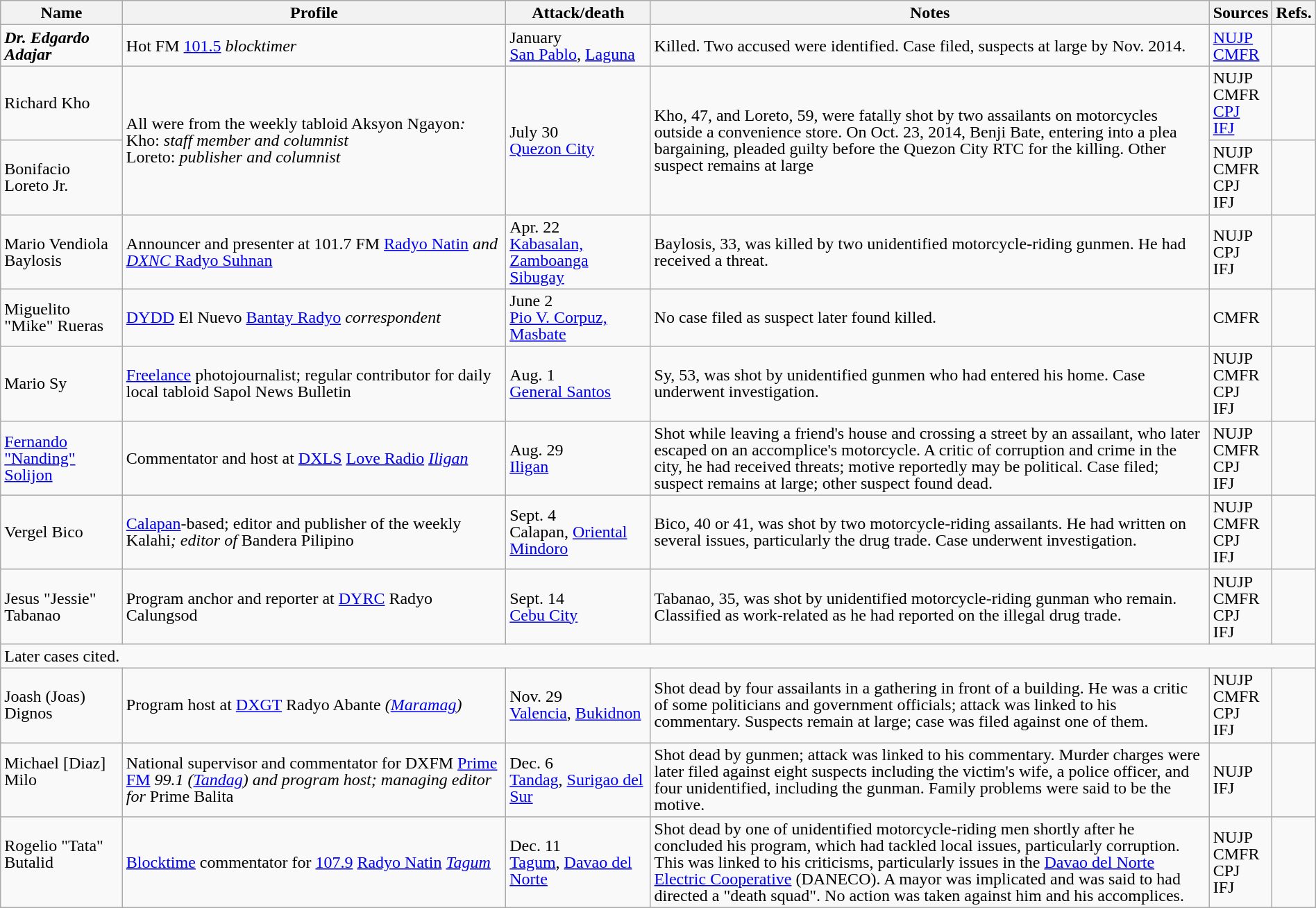<table class="wikitable" style="line-height:1; width:100%;">
<tr>
<th>Name</th>
<th>Profile</th>
<th>Attack/death</th>
<th style="width: 42.5%;">Notes</th>
<th>Sources</th>
<th>Refs.</th>
</tr>
<tr>
<td><strong><em>Dr.<em> Edgardo Adajar<strong></td>
<td></em>Hot FM <a href='#'>101.5</a><em> blocktimer</td>
<td>January<br><a href='#'>San Pablo</a>, <a href='#'>Laguna</a></td>
<td>Killed. Two accused were identified. </em>Case filed, suspects at large by Nov. 2014.<em></td>
<td><a href='#'>NUJP</a><br><a href='#'>CMFR</a></td>
<td></td>
</tr>
<tr>
<td></strong>Richard Kho<strong></td>
<td rowspan="2">All were from the weekly tabloid </em>Aksyon Ngayon<em>:<br></em>Kho:<em> staff member and columnist<br></em>Loreto:<em> publisher and columnist</td>
<td rowspan="2">July 30<br><a href='#'>Quezon City</a></td>
<td rowspan="2">Kho, 47, and Loreto, 59, were fatally shot by two assailants on motorcycles outside a convenience store. On Oct. 23, 2014, Benji Bate, entering into a plea bargaining, pleaded guilty before the Quezon City RTC for the killing. </em>Other suspect remains at large<em></td>
<td>NUJP<br>CMFR<br><a href='#'>CPJ</a><br><a href='#'>IFJ</a></td>
<td><br></td>
</tr>
<tr>
<td></strong>Bonifacio Loreto Jr.<strong></td>
<td>NUJP<br>CMFR<br>CPJ<br>IFJ</td>
<td><br></td>
</tr>
<tr>
<td></strong>Mario Vendiola Baylosis<strong></td>
<td>Announcer and presenter at </em>101.7 FM <a href='#'>Radyo Natin</a><em> and <a href='#'>DXNC </em>Radyo Suhnan<em></a></td>
<td>Apr. 22<br><a href='#'>Kabasalan, Zamboanga Sibugay</a></td>
<td>Baylosis, 33, was killed by two unidentified motorcycle-riding gunmen. He had received a threat.</td>
<td>NUJP<br>CPJ<br>IFJ</td>
<td></td>
</tr>
<tr>
<td></strong>Miguelito "Mike" Rueras<strong></td>
<td><a href='#'>DYDD</a> </em>El Nuevo <a href='#'>Bantay Radyo</a><em> correspondent</td>
<td>June 2<br><a href='#'>Pio V. Corpuz, Masbate</a></td>
<td></em>No case filed as suspect later found killed.<em></td>
<td>CMFR</td>
<td></td>
</tr>
<tr>
<td></strong>Mario Sy<strong></td>
<td><a href='#'>Freelance</a> photojournalist; regular contributor for daily local tabloid </em>Sapol News Bulletin<em></td>
<td>Aug. 1<br><a href='#'>General Santos</a></td>
<td>Sy, 53, was shot by unidentified gunmen who had entered his home. </em>Case underwent investigation.<em></td>
<td>NUJP<br>CMFR<br>CPJ<br>IFJ</td>
<td><br><br></td>
</tr>
<tr>
<td></strong><a href='#'>Fernando "Nanding" Solijon</a><strong></td>
<td>Commentator and host at <a href='#'>DXLS</a> </em><a href='#'>Love Radio</a><em> <a href='#'>Iligan</a></td>
<td>Aug. 29<br><a href='#'>Iligan</a></td>
<td>Shot while leaving a friend's house and crossing a street by an assailant, who later escaped on an accomplice's motorcycle. A critic of corruption and crime in the city, he had received threats; motive reportedly may be political. </em>Case filed; suspect remains at large; other suspect found dead.<em></td>
<td>NUJP<br>CMFR<br>CPJ<br>IFJ</td>
<td><br></td>
</tr>
<tr>
<td></strong>Vergel Bico<strong></td>
<td><a href='#'>Calapan</a>-based; editor and publisher of the weekly </em>Kalahi<em>; editor of </em>Bandera Pilipino<em></td>
<td>Sept. 4<br>Calapan, <a href='#'>Oriental Mindoro</a></td>
<td>Bico, 40 or 41, was shot by two motorcycle-riding assailants. He had written on several issues, particularly the drug trade. </em>Case underwent investigation.<em></td>
<td>NUJP<br>CMFR<br>CPJ<br>IFJ</td>
<td><br></td>
</tr>
<tr>
<td></strong>Jesus "Jessie" Tabanao<strong></td>
<td>Program anchor and reporter at <a href='#'>DYRC</a> </em>Radyo Calungsod<em><br></td>
<td>Sept. 14<br><a href='#'>Cebu City</a></td>
<td>Tabanao, 35, was shot by unidentified motorcycle-riding gunman who remain. Classified as work-related as he had reported on the illegal drug trade.</td>
<td>NUJP<br>CMFR<br>CPJ<br>IFJ</td>
<td><br></td>
</tr>
<tr>
<td colspan="6">Later cases cited.</td>
</tr>
<tr>
<td></strong>Joash (Joas) Dignos<strong></td>
<td>Program host at <a href='#'>DXGT</a> </em>Radyo Abante<em> (<a href='#'>Maramag</a>)</td>
<td>Nov. 29<br><a href='#'>Valencia</a>, <a href='#'>Bukidnon</a></td>
<td>Shot dead by four assailants in a gathering in front of a building. He was a critic of some politicians and government officials; attack was linked to his commentary. </em>Suspects remain at large; case was filed against one of them.<em></td>
<td>NUJP<br>CMFR<br>CPJ<br>IFJ</td>
<td><br></td>
</tr>
<tr>
<td></strong>Michael [Diaz] Milo<strong><br><br></td>
<td>National supervisor and commentator for DXFM </em><a href='#'>Prime FM</a><em> 99.1 (<a href='#'>Tandag</a>) and program host; managing editor for </em>Prime Balita<em></td>
<td>Dec. 6<br><a href='#'>Tandag</a>, <a href='#'>Surigao del Sur</a></td>
<td>Shot dead by gunmen; attack was linked to his commentary. Murder charges were later filed against eight suspects including the victim's wife, a police officer, and four unidentified, including the gunman. Family problems were said to be the motive.</td>
<td>NUJP<br>IFJ<br></td>
<td><br></td>
</tr>
<tr>
<td></strong>Rogelio "Tata" Butalid<strong><br><br></td>
<td><a href='#'>Blocktime</a> commentator for <a href='#'>107.9</a> </em><a href='#'>Radyo Natin</a><em> <a href='#'>Tagum</a><br></td>
<td>Dec. 11<br><a href='#'>Tagum</a>, <a href='#'>Davao del Norte</a></td>
<td>Shot dead by one of unidentified motorcycle-riding men shortly after he concluded his program, which had tackled local issues, particularly corruption. This was linked to his criticisms, particularly issues in the <a href='#'>Davao del Norte Electric Cooperative</a> (DANECO). A mayor was implicated and was said to had directed a "death squad". No action was taken against him and his accomplices.</td>
<td>NUJP<br>CMFR<br>CPJ<br>IFJ</td>
<td><br><br></td>
</tr>
</table>
